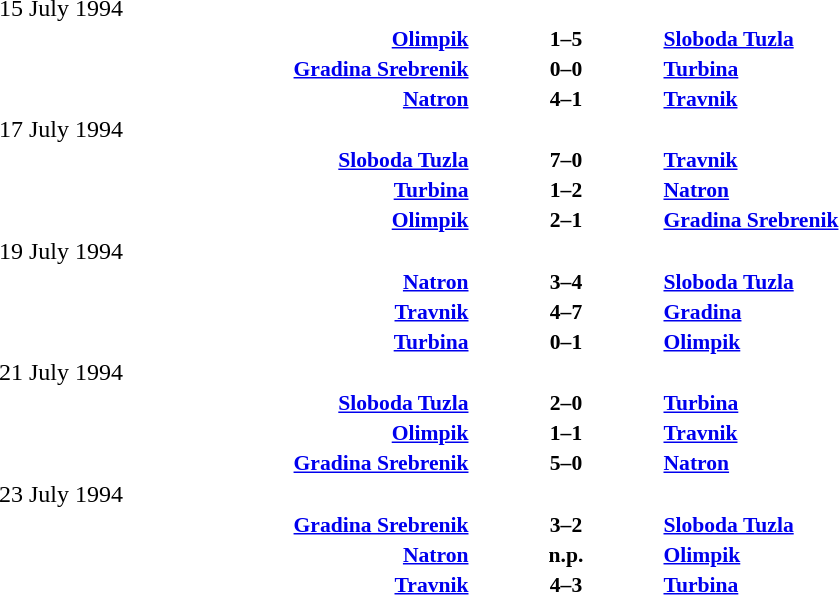<table width=100% cellspacing=1>
<tr>
<th width=25%></th>
<th width=10%></th>
<th></th>
</tr>
<tr>
<td>15 July 1994</td>
</tr>
<tr style=font-size:90%>
<td align=right><strong><a href='#'>Olimpik</a></strong></td>
<td align=center><strong>1–5</strong></td>
<td><strong><a href='#'>Sloboda Tuzla</a></strong></td>
</tr>
<tr style=font-size:90%>
<td align=right><strong><a href='#'>Gradina Srebrenik</a></strong></td>
<td align=center><strong>0–0</strong></td>
<td><strong><a href='#'>Turbina</a></strong></td>
</tr>
<tr style=font-size:90%>
<td align=right><strong><a href='#'>Natron</a></strong></td>
<td align=center><strong>4–1</strong></td>
<td><strong><a href='#'>Travnik</a></strong></td>
</tr>
<tr>
<td>17 July 1994</td>
</tr>
<tr style=font-size:90%>
<td align=right><strong><a href='#'>Sloboda Tuzla</a></strong></td>
<td align=center><strong>7–0</strong></td>
<td><strong><a href='#'>Travnik</a></strong></td>
</tr>
<tr style=font-size:90%>
<td align=right><strong><a href='#'>Turbina</a></strong></td>
<td align=center><strong>1–2</strong></td>
<td><strong><a href='#'>Natron</a></strong></td>
</tr>
<tr style=font-size:90%>
<td align=right><strong><a href='#'>Olimpik</a></strong></td>
<td align=center><strong>2–1</strong></td>
<td><strong><a href='#'>Gradina Srebrenik</a></strong></td>
</tr>
<tr>
<td>19 July 1994</td>
</tr>
<tr style=font-size:90%>
<td align=right><strong><a href='#'>Natron</a></strong></td>
<td align=center><strong>3–4</strong></td>
<td><strong><a href='#'>Sloboda Tuzla</a></strong></td>
</tr>
<tr style=font-size:90%>
<td align=right><strong><a href='#'>Travnik</a></strong></td>
<td align=center><strong>4–7</strong></td>
<td><strong><a href='#'>Gradina</a></strong></td>
</tr>
<tr style=font-size:90%>
<td align=right><strong><a href='#'>Turbina</a></strong></td>
<td align=center><strong>0–1</strong></td>
<td><strong><a href='#'>Olimpik</a></strong></td>
</tr>
<tr>
<td>21 July 1994</td>
</tr>
<tr style=font-size:90%>
<td align=right><strong><a href='#'>Sloboda Tuzla</a></strong></td>
<td align=center><strong>2–0</strong></td>
<td><strong><a href='#'>Turbina</a></strong></td>
</tr>
<tr style=font-size:90%>
<td align=right><strong><a href='#'>Olimpik</a></strong></td>
<td align=center><strong>1–1</strong></td>
<td><strong><a href='#'>Travnik</a></strong></td>
</tr>
<tr style=font-size:90%>
<td align=right><strong><a href='#'>Gradina Srebrenik</a></strong></td>
<td align=center><strong>5–0</strong></td>
<td><strong><a href='#'>Natron</a></strong></td>
</tr>
<tr>
<td>23 July 1994</td>
</tr>
<tr style=font-size:90%>
<td align=right><strong><a href='#'>Gradina Srebrenik</a></strong></td>
<td align=center><strong>3–2</strong></td>
<td><strong><a href='#'>Sloboda Tuzla</a></strong></td>
</tr>
<tr style=font-size:90%>
<td align=right><strong><a href='#'>Natron</a></strong></td>
<td align=center><strong>n.p.</strong></td>
<td><strong><a href='#'>Olimpik</a></strong></td>
</tr>
<tr style=font-size:90%>
<td align=right><strong><a href='#'>Travnik</a></strong></td>
<td align=center><strong>4–3</strong></td>
<td><strong><a href='#'>Turbina</a></strong></td>
</tr>
</table>
